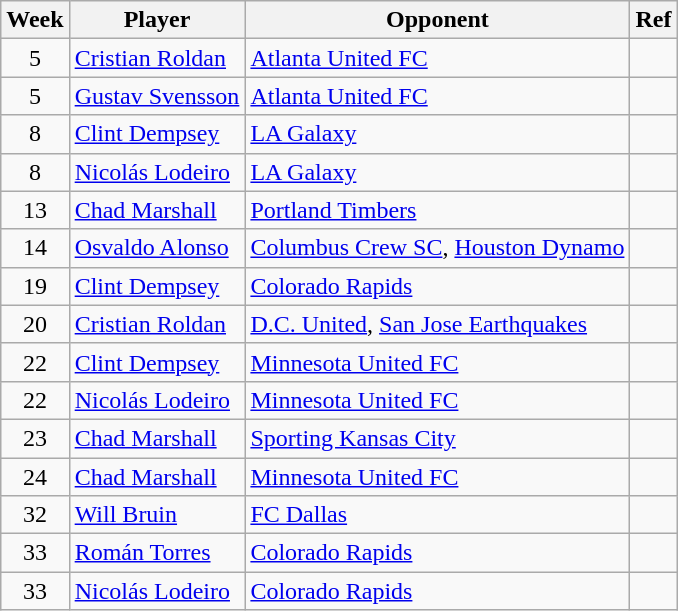<table class=wikitable>
<tr>
<th>Week</th>
<th>Player</th>
<th>Opponent</th>
<th>Ref</th>
</tr>
<tr>
<td align=center>5</td>
<td> <a href='#'>Cristian Roldan</a></td>
<td><a href='#'>Atlanta United FC</a></td>
<td></td>
</tr>
<tr>
<td align=center>5</td>
<td> <a href='#'>Gustav Svensson</a></td>
<td><a href='#'>Atlanta United FC</a></td>
<td></td>
</tr>
<tr>
<td align=center>8</td>
<td> <a href='#'>Clint Dempsey</a></td>
<td><a href='#'>LA Galaxy</a></td>
<td></td>
</tr>
<tr>
<td align=center>8</td>
<td> <a href='#'>Nicolás Lodeiro</a></td>
<td><a href='#'>LA Galaxy</a></td>
<td></td>
</tr>
<tr>
<td align=center>13</td>
<td> <a href='#'>Chad Marshall</a></td>
<td><a href='#'>Portland Timbers</a></td>
<td></td>
</tr>
<tr>
<td align=center>14</td>
<td> <a href='#'>Osvaldo Alonso</a></td>
<td><a href='#'>Columbus Crew SC</a>, <a href='#'>Houston Dynamo</a></td>
<td></td>
</tr>
<tr>
<td align=center>19</td>
<td> <a href='#'>Clint Dempsey</a></td>
<td><a href='#'>Colorado Rapids</a></td>
<td></td>
</tr>
<tr>
<td align=center>20</td>
<td> <a href='#'>Cristian Roldan</a></td>
<td><a href='#'>D.C. United</a>, <a href='#'>San Jose Earthquakes</a></td>
<td></td>
</tr>
<tr>
<td align=center>22</td>
<td> <a href='#'>Clint Dempsey</a></td>
<td><a href='#'>Minnesota United FC</a></td>
<td></td>
</tr>
<tr>
<td align=center>22</td>
<td> <a href='#'>Nicolás Lodeiro</a></td>
<td><a href='#'>Minnesota United FC</a></td>
<td></td>
</tr>
<tr>
<td align=center>23</td>
<td> <a href='#'>Chad Marshall</a></td>
<td><a href='#'>Sporting Kansas City</a></td>
<td></td>
</tr>
<tr>
<td align=center>24</td>
<td> <a href='#'>Chad Marshall</a></td>
<td><a href='#'>Minnesota United FC</a></td>
<td></td>
</tr>
<tr>
<td align=center>32</td>
<td> <a href='#'>Will Bruin</a></td>
<td><a href='#'>FC Dallas</a></td>
<td></td>
</tr>
<tr>
<td align=center>33</td>
<td> <a href='#'>Román Torres</a></td>
<td><a href='#'>Colorado Rapids</a></td>
<td></td>
</tr>
<tr>
<td align=center>33</td>
<td> <a href='#'>Nicolás Lodeiro</a></td>
<td><a href='#'>Colorado Rapids</a></td>
<td></td>
</tr>
</table>
